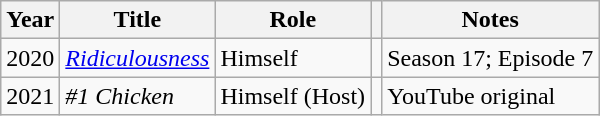<table class="wikitable sortable">
<tr>
<th scope="col">Year</th>
<th scope="col">Title</th>
<th scope="col">Role</th>
<th scope="col" class="unsortable"></th>
<th scope="col" class="unsortable">Notes</th>
</tr>
<tr>
<td>2020</td>
<td><em><a href='#'>Ridiculousness</a></em></td>
<td>Himself</td>
<td></td>
<td>Season 17; Episode 7</td>
</tr>
<tr>
<td>2021</td>
<td><em>#1 Chicken</em></td>
<td>Himself (Host)</td>
<td></td>
<td>YouTube original</td>
</tr>
</table>
